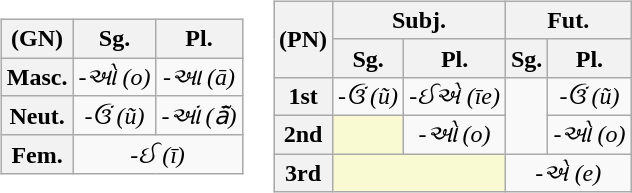<table>
<tr>
<td><br><table class="wikitable" style="text-align:center">
<tr>
<th>(GN)</th>
<th>Sg.</th>
<th>Pl.</th>
</tr>
<tr>
<th>Masc.</th>
<td>-<em>ઓ (o)</em></td>
<td>-<em>આ (ā)</em></td>
</tr>
<tr>
<th>Neut.</th>
<td>-<em>ઉં (ũ)</em></td>
<td>-<em>આં (ā̃)</em></td>
</tr>
<tr>
<th>Fem.</th>
<td colspan="2">-<em>ઈ  (ī)</em></td>
</tr>
</table>
</td>
<td><br><table class="wikitable" style="text-align:center">
<tr>
<th rowspan="2">(PN)</th>
<th colspan="2">Subj.</th>
<th colspan="2">Fut.</th>
</tr>
<tr>
<th>Sg.</th>
<th>Pl.</th>
<th>Sg.</th>
<th>Pl.</th>
</tr>
<tr>
<th>1st</th>
<td>-<em>ઉં (ũ)</em></td>
<td>-<em>ઈએ (īe)</em></td>
<td rowspan="2"></td>
<td>-<em>ઉં (ũ)</em></td>
</tr>
<tr>
<th>2nd</th>
<td bgcolor="#fafad2"></td>
<td>-<em>ઓ (o)</em></td>
<td>-<em>ઓ (o)</em></td>
</tr>
<tr>
<th>3rd</th>
<td colspan="2" bgcolor="#fafad2"></td>
<td colspan="2">-<em>એ (e)</em></td>
</tr>
</table>
</td>
</tr>
</table>
